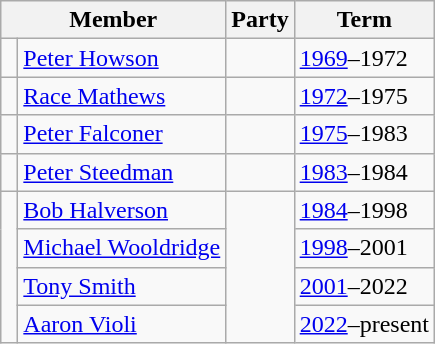<table class="wikitable">
<tr>
<th colspan="2">Member</th>
<th>Party</th>
<th>Term</th>
</tr>
<tr>
<td> </td>
<td><a href='#'>Peter Howson</a></td>
<td></td>
<td><a href='#'>1969</a>–1972</td>
</tr>
<tr>
<td> </td>
<td><a href='#'>Race Mathews</a></td>
<td></td>
<td><a href='#'>1972</a>–1975</td>
</tr>
<tr>
<td> </td>
<td><a href='#'>Peter Falconer</a></td>
<td></td>
<td><a href='#'>1975</a>–1983</td>
</tr>
<tr>
<td> </td>
<td><a href='#'>Peter Steedman</a></td>
<td></td>
<td><a href='#'>1983</a>–1984</td>
</tr>
<tr>
<td rowspan=4 > </td>
<td><a href='#'>Bob Halverson</a></td>
<td rowspan=4></td>
<td><a href='#'>1984</a>–1998</td>
</tr>
<tr>
<td><a href='#'>Michael Wooldridge</a></td>
<td><a href='#'>1998</a>–2001</td>
</tr>
<tr>
<td><a href='#'>Tony Smith</a></td>
<td><a href='#'>2001</a>–2022</td>
</tr>
<tr>
<td><a href='#'>Aaron Violi</a></td>
<td><a href='#'>2022</a>–present</td>
</tr>
</table>
